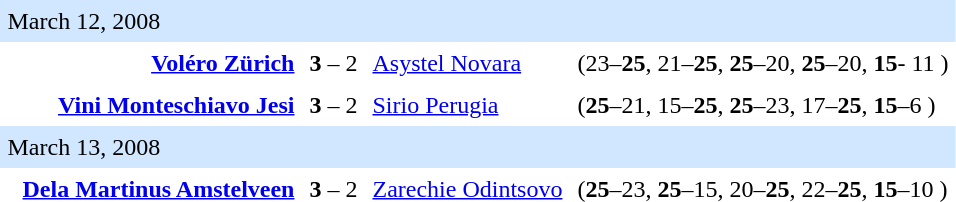<table style=border-collapse:collapse  cellspacing=0 cellpadding=5>
<tr bgcolor=#D0E7FF>
<td colspan="4">March 12, 2008</td>
<td></td>
</tr>
<tr>
<td></td>
<td align=right><strong><a href='#'>Voléro Zürich</a></strong> </td>
<td><strong>3</strong> – 2</td>
<td> <a href='#'>Asystel Novara</a></td>
<td>(23–<strong>25</strong>, 21–<strong>25</strong>, <strong>25</strong>–20, <strong>25</strong>–20, <strong>15</strong>- 11 )</td>
</tr>
<tr>
<td></td>
<td align=right><strong><a href='#'>Vini Monteschiavo Jesi</a></strong> </td>
<td><strong>3</strong> – 2</td>
<td>  <a href='#'>Sirio Perugia</a></td>
<td>(<strong>25</strong>–21, 15–<strong>25</strong>, <strong>25</strong>–23, 17–<strong>25</strong>, <strong>15</strong>–6 )</td>
</tr>
<tr bgcolor=#D0E7FF>
<td colspan="4">March 13, 2008</td>
<td></td>
</tr>
<tr>
<td></td>
<td align=right><strong><a href='#'>Dela Martinus Amstelveen</a></strong> </td>
<td><strong>3</strong> – 2</td>
<td> <a href='#'>Zarechie Odintsovo</a></td>
<td>(<strong>25</strong>–23, <strong>25</strong>–15, 20–<strong>25</strong>, 22–<strong>25</strong>, <strong>15</strong>–10 )</td>
</tr>
</table>
